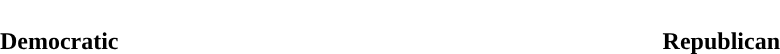<table style="width:70%; text-align:center">
<tr style="color:white">
<td style="background:"><strong>157</strong></td>
<td style="background:"><strong>136</strong></td>
</tr>
<tr>
<td><span><strong>Democratic</strong></span></td>
<td><span><strong>Republican</strong></span></td>
</tr>
</table>
